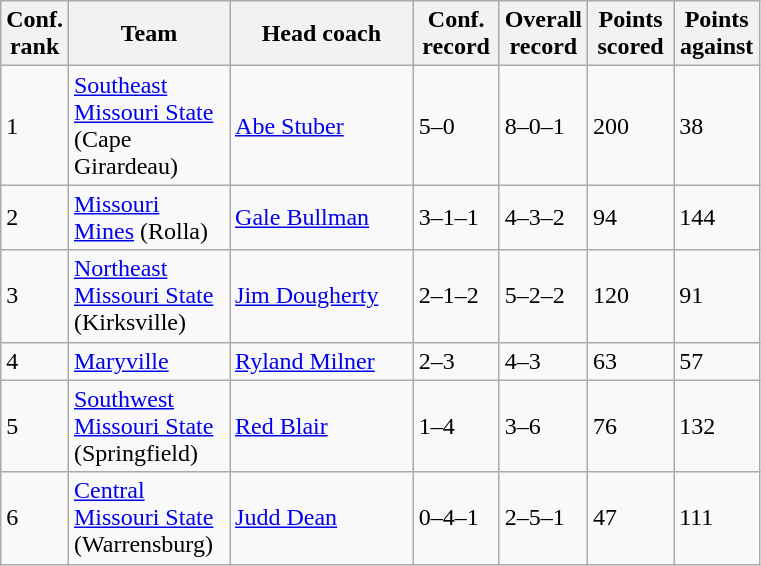<table class="sortable wikitable">
<tr>
<th width="25">Conf. rank</th>
<th width="100">Team</th>
<th width="115">Head coach</th>
<th width="50">Conf. record</th>
<th width="50">Overall record</th>
<th width="50">Points scored</th>
<th width="50">Points against</th>
</tr>
<tr align="left" bgcolor="">
<td>1</td>
<td><a href='#'>Southeast Missouri State</a> (Cape Girardeau)</td>
<td><a href='#'>Abe Stuber</a></td>
<td>5–0</td>
<td>8–0–1</td>
<td>200</td>
<td>38</td>
</tr>
<tr align="left" bgcolor="">
<td>2</td>
<td><a href='#'>Missouri Mines</a> (Rolla)</td>
<td><a href='#'>Gale Bullman</a></td>
<td>3–1–1</td>
<td>4–3–2</td>
<td>94</td>
<td>144</td>
</tr>
<tr align="left" bgcolor="">
<td>3</td>
<td><a href='#'>Northeast Missouri State</a> (Kirksville)</td>
<td><a href='#'>Jim Dougherty</a></td>
<td>2–1–2</td>
<td>5–2–2</td>
<td>120</td>
<td>91</td>
</tr>
<tr align="left" bgcolor="">
<td>4</td>
<td><a href='#'>Maryville</a></td>
<td><a href='#'>Ryland Milner</a></td>
<td>2–3</td>
<td>4–3</td>
<td>63</td>
<td>57</td>
</tr>
<tr align="left" bgcolor="">
<td>5</td>
<td><a href='#'>Southwest Missouri State</a> (Springfield)</td>
<td><a href='#'>Red Blair</a></td>
<td>1–4</td>
<td>3–6</td>
<td>76</td>
<td>132</td>
</tr>
<tr align="left" bgcolor="">
<td>6</td>
<td><a href='#'>Central Missouri State</a> (Warrensburg)</td>
<td><a href='#'>Judd Dean</a></td>
<td>0–4–1</td>
<td>2–5–1</td>
<td>47</td>
<td>111</td>
</tr>
</table>
